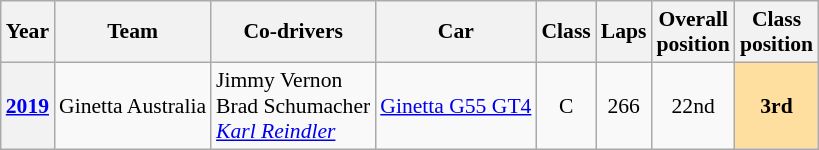<table class="wikitable" style="font-size:90%">
<tr>
<th>Year</th>
<th>Team</th>
<th>Co-drivers</th>
<th>Car</th>
<th>Class</th>
<th>Laps</th>
<th>Overall<br>position</th>
<th>Class<br>position</th>
</tr>
<tr align="center">
<th><a href='#'>2019</a></th>
<td align="left"> Ginetta Australia</td>
<td align="left"> Jimmy Vernon<br> Brad Schumacher<br> <em><a href='#'>Karl Reindler</a></em></td>
<td align="left"><a href='#'>Ginetta G55 GT4</a></td>
<td>C</td>
<td>266</td>
<td>22nd</td>
<td align="center" style="background:#ffdf9f;"><strong>3rd</strong></td>
</tr>
</table>
